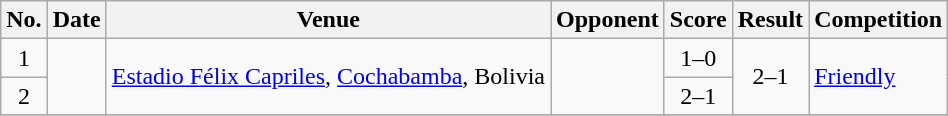<table class="wikitable sortable">
<tr>
<th scope="col">No.</th>
<th scope="col">Date</th>
<th scope="col">Venue</th>
<th scope="col">Opponent</th>
<th scope="col">Score</th>
<th scope="col">Result</th>
<th scope="col">Competition</th>
</tr>
<tr>
<td align="center">1</td>
<td rowspan="2"></td>
<td rowspan="2"><a href='#'>Estadio Félix Capriles</a>, <a href='#'>Cochabamba</a>, Bolivia</td>
<td rowspan="2"></td>
<td align="center">1–0</td>
<td rowspan="2" align="center">2–1</td>
<td rowspan="2"><a href='#'>Friendly</a></td>
</tr>
<tr>
<td align="center">2</td>
<td align="center">2–1</td>
</tr>
<tr>
</tr>
</table>
